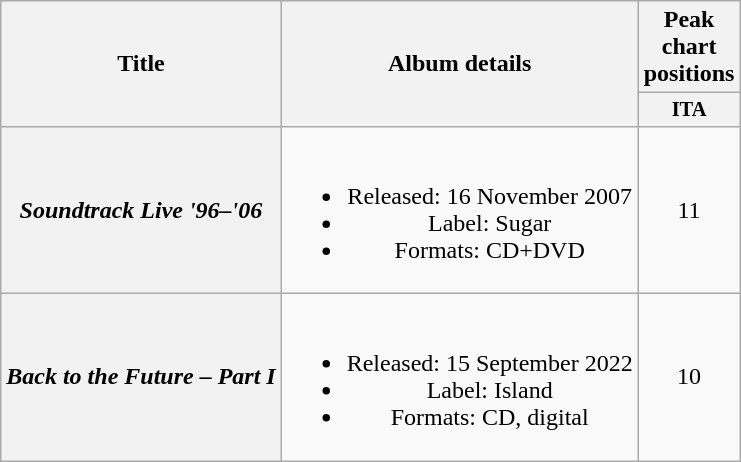<table class="wikitable plainrowheaders" style="text-align:center;">
<tr>
<th rowspan="2">Title</th>
<th rowspan="2">Album details</th>
<th colspan="1">Peak chart positions</th>
</tr>
<tr>
<th scope="col" style="width:2.7em;font-size:85%;">ITA<br></th>
</tr>
<tr>
<th scope="row"><em>Soundtrack Live '96–'06</em></th>
<td><br><ul><li>Released: 16 November 2007</li><li>Label: Sugar</li><li>Formats: CD+DVD</li></ul></td>
<td>11</td>
</tr>
<tr>
<th scope="row"><em>Back to the Future – Part I</em></th>
<td><br><ul><li>Released: 15 September 2022</li><li>Label: Island</li><li>Formats: CD, digital</li></ul></td>
<td>10</td>
</tr>
</table>
